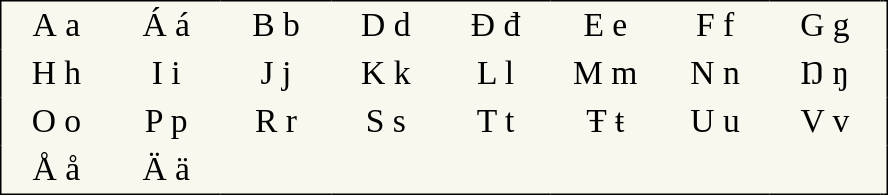<table style="font-family:Arial Unicode MS; font-size:1.4em; border-color:#000000; border-width:1px; border-style:solid; border-collapse:collapse; background-color:#F8F8EF">
<tr>
<td style="width:3em; text-align:center; padding: 3px;">А а</td>
<td style="width:3em; text-align:center; padding: 3px;">Á á</td>
<td style="width:3em; text-align:center; padding: 3px;">B b</td>
<td style="width:3em; text-align:center; padding: 3px;">D d</td>
<td style="width:3em; text-align:center; padding: 3px;">Đ đ</td>
<td style="width:3em; text-align:center; padding: 3px;">E e</td>
<td style="width:3em; text-align:center; padding: 3px;">F f</td>
<td style="width:3em; text-align:center; padding: 3px;">G g</td>
</tr>
<tr>
<td style="width:3em; text-align:center; padding: 3px;">H h</td>
<td style="width:3em; text-align:center; padding: 3px;">I i</td>
<td style="width:3em; text-align:center; padding: 3px;">J j</td>
<td style="width:3em; text-align:center; padding: 3px;">K k</td>
<td style="width:3em; text-align:center; padding: 3px;">L l</td>
<td style="width:3em; text-align:center; padding: 3px;">M m</td>
<td style="width:3em; text-align:center; padding: 3px;">N n</td>
<td style="width:3em; text-align:center; padding: 3px;">Ŋ ŋ</td>
</tr>
<tr>
<td style="width:3em; text-align:center; padding: 3px;">O o</td>
<td style="width:3em; text-align:center; padding: 3px;">P p</td>
<td style="width:3em; text-align:center; padding: 3px;">R r</td>
<td style="width:3em; text-align:center; padding: 3px;">S s</td>
<td style="width:3em; text-align:center; padding: 3px;">T t</td>
<td style="width:3em; text-align:center; padding: 3px;">Ŧ ŧ</td>
<td style="width:3em; text-align:center; padding: 3px;">U u</td>
<td style="width:3em; text-align:center; padding: 3px;">V v</td>
</tr>
<tr>
<td style="width:3em; text-align:center; padding: 3px;">Å å</td>
<td style="width:3em; text-align:center; padding: 3px;">Ä ä</td>
<td></td>
<td></td>
<td></td>
<td></td>
<td></td>
<td></td>
<td></td>
<td></td>
</tr>
</table>
